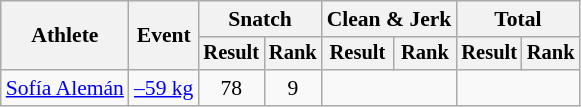<table class=wikitable style=font-size:90%;text-align:center>
<tr>
<th rowspan=2>Athlete</th>
<th rowspan=2>Event</th>
<th colspan=2>Snatch</th>
<th colspan=2>Clean & Jerk</th>
<th colspan=2>Total</th>
</tr>
<tr style="font-size:95%">
<th>Result</th>
<th>Rank</th>
<th>Result</th>
<th>Rank</th>
<th>Result</th>
<th>Rank</th>
</tr>
<tr align=center>
<td align=left><a href='#'>Sofía Alemán</a></td>
<td align=left><a href='#'>–59 kg</a></td>
<td>78</td>
<td>9</td>
<td colspan=2></td>
<td colspan=2></td>
</tr>
</table>
